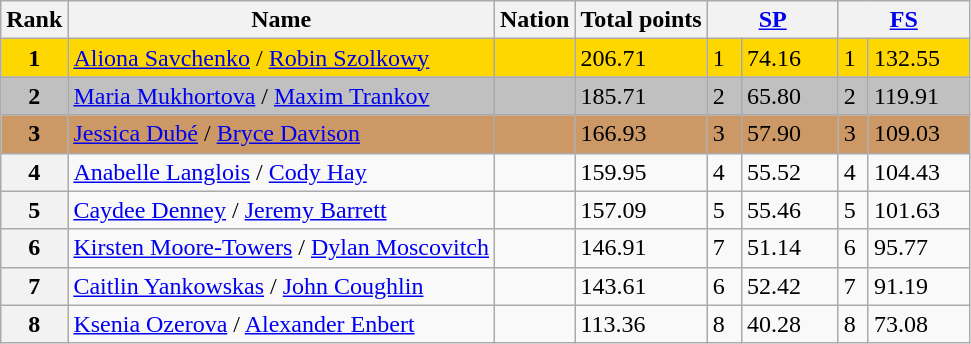<table class="wikitable sortable">
<tr>
<th>Rank</th>
<th>Name</th>
<th>Nation</th>
<th>Total points</th>
<th colspan="2" width="80px"><a href='#'>SP</a></th>
<th colspan="2" width="80px"><a href='#'>FS</a></th>
</tr>
<tr bgcolor="gold">
<td align="center"><strong>1</strong></td>
<td><a href='#'>Aliona Savchenko</a> / <a href='#'>Robin Szolkowy</a></td>
<td></td>
<td>206.71</td>
<td>1</td>
<td>74.16</td>
<td>1</td>
<td>132.55</td>
</tr>
<tr bgcolor="silver">
<td align="center"><strong>2</strong></td>
<td><a href='#'>Maria Mukhortova</a> / <a href='#'>Maxim Trankov</a></td>
<td></td>
<td>185.71</td>
<td>2</td>
<td>65.80</td>
<td>2</td>
<td>119.91</td>
</tr>
<tr bgcolor="cc9966">
<td align="center"><strong>3</strong></td>
<td><a href='#'>Jessica Dubé</a> / <a href='#'>Bryce Davison</a></td>
<td></td>
<td>166.93</td>
<td>3</td>
<td>57.90</td>
<td>3</td>
<td>109.03</td>
</tr>
<tr>
<th>4</th>
<td><a href='#'>Anabelle Langlois</a> / <a href='#'>Cody Hay</a></td>
<td></td>
<td>159.95</td>
<td>4</td>
<td>55.52</td>
<td>4</td>
<td>104.43</td>
</tr>
<tr>
<th>5</th>
<td><a href='#'>Caydee Denney</a> / <a href='#'>Jeremy Barrett</a></td>
<td></td>
<td>157.09</td>
<td>5</td>
<td>55.46</td>
<td>5</td>
<td>101.63</td>
</tr>
<tr>
<th>6</th>
<td><a href='#'>Kirsten Moore-Towers</a> / <a href='#'>Dylan Moscovitch</a></td>
<td></td>
<td>146.91</td>
<td>7</td>
<td>51.14</td>
<td>6</td>
<td>95.77</td>
</tr>
<tr>
<th>7</th>
<td><a href='#'>Caitlin Yankowskas</a> / <a href='#'>John Coughlin</a></td>
<td></td>
<td>143.61</td>
<td>6</td>
<td>52.42</td>
<td>7</td>
<td>91.19</td>
</tr>
<tr>
<th>8</th>
<td><a href='#'>Ksenia Ozerova</a> / <a href='#'>Alexander Enbert</a></td>
<td></td>
<td>113.36</td>
<td>8</td>
<td>40.28</td>
<td>8</td>
<td>73.08</td>
</tr>
</table>
